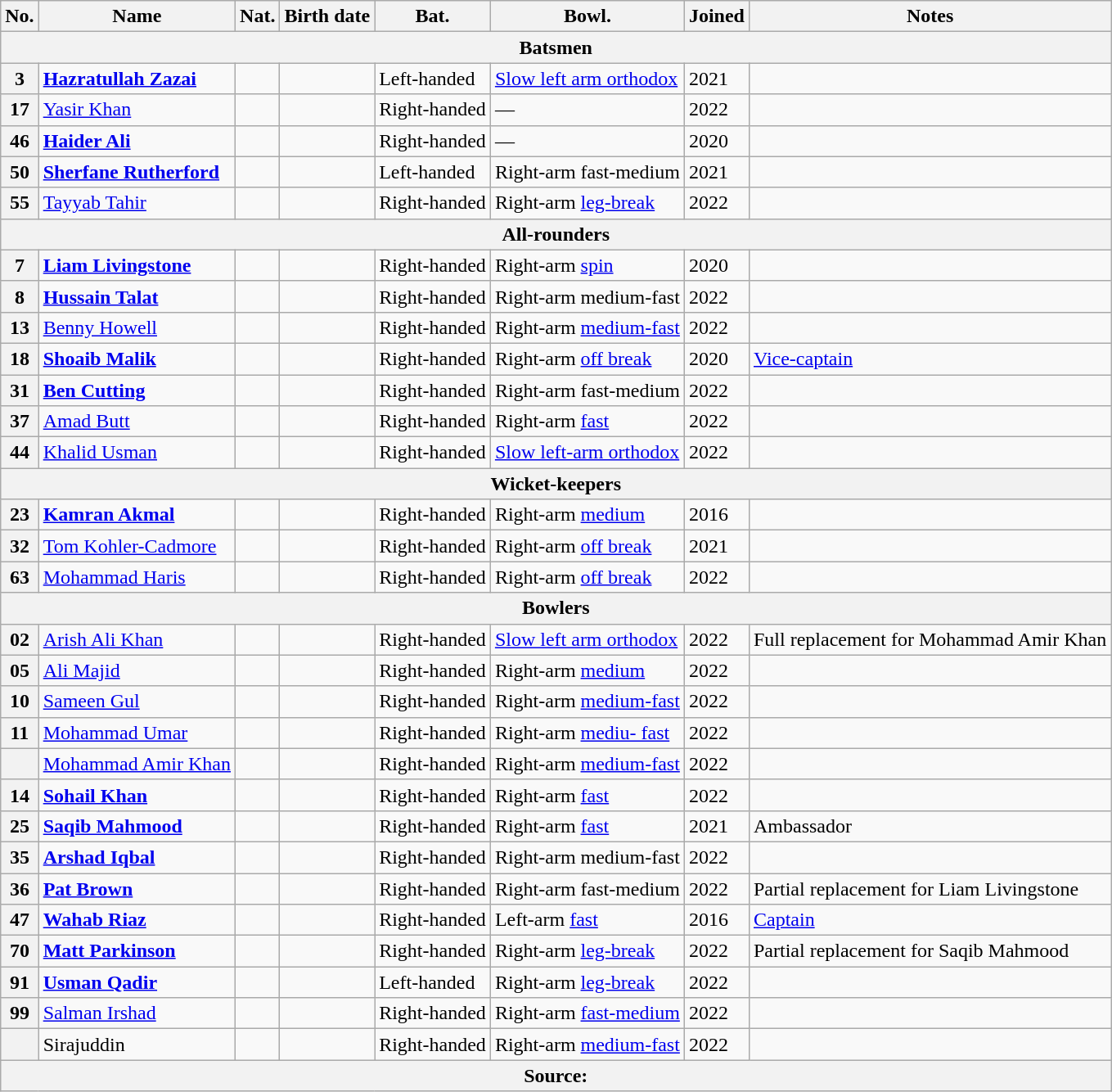<table class="wikitable">
<tr>
<th>No.</th>
<th>Name</th>
<th>Nat.</th>
<th>Birth date</th>
<th>Bat.</th>
<th>Bowl.</th>
<th>Joined</th>
<th>Notes</th>
</tr>
<tr>
<th colspan="8">Batsmen</th>
</tr>
<tr>
<th>3</th>
<td><strong><a href='#'>Hazratullah Zazai</a></strong></td>
<td></td>
<td></td>
<td>Left-handed</td>
<td><a href='#'>Slow left arm  orthodox</a></td>
<td>2021</td>
<td></td>
</tr>
<tr>
<th>17</th>
<td><a href='#'>Yasir Khan</a></td>
<td></td>
<td></td>
<td>Right-handed</td>
<td>—</td>
<td>2022</td>
<td></td>
</tr>
<tr>
<th>46</th>
<td><strong><a href='#'>Haider Ali</a></strong></td>
<td></td>
<td></td>
<td>Right-handed</td>
<td>—</td>
<td>2020</td>
<td></td>
</tr>
<tr>
<th>50</th>
<td><strong><a href='#'>Sherfane Rutherford</a></strong></td>
<td></td>
<td></td>
<td>Left-handed</td>
<td>Right-arm fast-medium</td>
<td>2021</td>
<td></td>
</tr>
<tr>
<th>55</th>
<td><a href='#'>Tayyab Tahir</a></td>
<td></td>
<td></td>
<td>Right-handed</td>
<td>Right-arm <a href='#'>leg-break</a></td>
<td>2022</td>
<td></td>
</tr>
<tr>
<th colspan="8">All-rounders</th>
</tr>
<tr>
<th>7</th>
<td><strong><a href='#'>Liam Livingstone</a></strong></td>
<td></td>
<td></td>
<td>Right-handed</td>
<td>Right-arm <a href='#'>spin</a></td>
<td>2020</td>
<td></td>
</tr>
<tr>
<th>8</th>
<td><strong><a href='#'>Hussain Talat</a></strong></td>
<td></td>
<td></td>
<td>Right-handed</td>
<td>Right-arm medium-fast</td>
<td>2022</td>
<td></td>
</tr>
<tr>
<th>13</th>
<td><a href='#'>Benny Howell</a></td>
<td></td>
<td></td>
<td>Right-handed</td>
<td>Right-arm <a href='#'>medium-fast</a></td>
<td>2022</td>
<td></td>
</tr>
<tr>
<th>18</th>
<td><strong><a href='#'>Shoaib Malik</a></strong></td>
<td></td>
<td></td>
<td>Right-handed</td>
<td>Right-arm <a href='#'>off break</a></td>
<td>2020</td>
<td><a href='#'>Vice-captain</a></td>
</tr>
<tr>
<th>31</th>
<td><strong><a href='#'>Ben Cutting</a></strong></td>
<td></td>
<td></td>
<td>Right-handed</td>
<td>Right-arm fast-medium</td>
<td>2022</td>
<td></td>
</tr>
<tr>
<th>37</th>
<td><a href='#'>Amad Butt</a></td>
<td></td>
<td></td>
<td>Right-handed</td>
<td>Right-arm <a href='#'>fast</a></td>
<td>2022</td>
<td></td>
</tr>
<tr>
<th>44</th>
<td><a href='#'>Khalid Usman</a></td>
<td></td>
<td></td>
<td>Right-handed</td>
<td><a href='#'>Slow left-arm orthodox</a></td>
<td>2022</td>
<td></td>
</tr>
<tr>
<th colspan="8">Wicket-keepers</th>
</tr>
<tr>
<th>23</th>
<td><strong><a href='#'>Kamran Akmal</a></strong></td>
<td></td>
<td></td>
<td>Right-handed</td>
<td>Right-arm <a href='#'>medium</a></td>
<td>2016</td>
<td></td>
</tr>
<tr>
<th>32</th>
<td><a href='#'>Tom Kohler-Cadmore</a></td>
<td></td>
<td></td>
<td>Right-handed</td>
<td>Right-arm <a href='#'>off break</a></td>
<td>2021</td>
<td></td>
</tr>
<tr>
<th>63</th>
<td><a href='#'>Mohammad Haris</a></td>
<td></td>
<td></td>
<td>Right-handed</td>
<td>Right-arm <a href='#'>off break</a></td>
<td>2022</td>
<td></td>
</tr>
<tr>
<th colspan="8">Bowlers</th>
</tr>
<tr>
<th>02</th>
<td><a href='#'>Arish Ali Khan</a></td>
<td></td>
<td></td>
<td>Right-handed</td>
<td><a href='#'>Slow left arm orthodox</a></td>
<td>2022</td>
<td>Full replacement for Mohammad Amir Khan</td>
</tr>
<tr>
<th>05</th>
<td><a href='#'>Ali Majid</a></td>
<td></td>
<td></td>
<td>Right-handed</td>
<td>Right-arm <a href='#'>medium</a></td>
<td>2022</td>
<td></td>
</tr>
<tr>
<th>10</th>
<td><a href='#'>Sameen Gul</a></td>
<td></td>
<td></td>
<td>Right-handed</td>
<td>Right-arm <a href='#'>medium-fast</a></td>
<td>2022</td>
<td></td>
</tr>
<tr>
<th>11</th>
<td><a href='#'>Mohammad Umar</a></td>
<td></td>
<td></td>
<td>Right-handed</td>
<td>Right-arm <a href='#'>mediu- fast</a></td>
<td>2022</td>
<td></td>
</tr>
<tr>
<th></th>
<td><a href='#'>Mohammad Amir Khan</a></td>
<td></td>
<td></td>
<td>Right-handed</td>
<td>Right-arm <a href='#'>medium-fast</a></td>
<td>2022</td>
<td></td>
</tr>
<tr>
<th>14</th>
<td><strong><a href='#'>Sohail Khan</a></strong></td>
<td></td>
<td></td>
<td>Right-handed</td>
<td>Right-arm <a href='#'>fast</a></td>
<td>2022</td>
<td></td>
</tr>
<tr>
<th>25</th>
<td><strong><a href='#'>Saqib Mahmood</a></strong></td>
<td></td>
<td></td>
<td>Right-handed</td>
<td>Right-arm <a href='#'>fast</a></td>
<td>2021</td>
<td>Ambassador</td>
</tr>
<tr>
<th>35</th>
<td><strong><a href='#'>Arshad Iqbal</a></strong></td>
<td></td>
<td></td>
<td>Right-handed</td>
<td>Right-arm medium-fast</td>
<td>2022</td>
<td></td>
</tr>
<tr>
<th>36</th>
<td><strong><a href='#'>Pat Brown</a></strong></td>
<td></td>
<td></td>
<td>Right-handed</td>
<td>Right-arm fast-medium</td>
<td>2022</td>
<td>Partial replacement for Liam Livingstone</td>
</tr>
<tr>
<th>47</th>
<td><strong><a href='#'>Wahab Riaz</a></strong></td>
<td></td>
<td></td>
<td>Right-handed</td>
<td>Left-arm <a href='#'>fast</a></td>
<td>2016</td>
<td><a href='#'>Captain</a></td>
</tr>
<tr>
<th>70</th>
<td><strong><a href='#'>Matt Parkinson</a></strong></td>
<td></td>
<td></td>
<td>Right-handed</td>
<td>Right-arm <a href='#'>leg-break</a></td>
<td>2022</td>
<td>Partial replacement for Saqib Mahmood</td>
</tr>
<tr>
<th>91</th>
<td><strong><a href='#'>Usman Qadir</a></strong></td>
<td></td>
<td></td>
<td>Left-handed</td>
<td>Right-arm <a href='#'>leg-break</a></td>
<td>2022</td>
<td></td>
</tr>
<tr>
<th>99</th>
<td><a href='#'>Salman Irshad</a></td>
<td></td>
<td></td>
<td>Right-handed</td>
<td>Right-arm <a href='#'>fast-medium</a></td>
<td>2022</td>
<td></td>
</tr>
<tr>
<th></th>
<td>Sirajuddin</td>
<td></td>
<td></td>
<td>Right-handed</td>
<td>Right-arm <a href='#'>medium-fast</a></td>
<td>2022</td>
<td></td>
</tr>
<tr>
<th colspan="8">Source: </th>
</tr>
</table>
